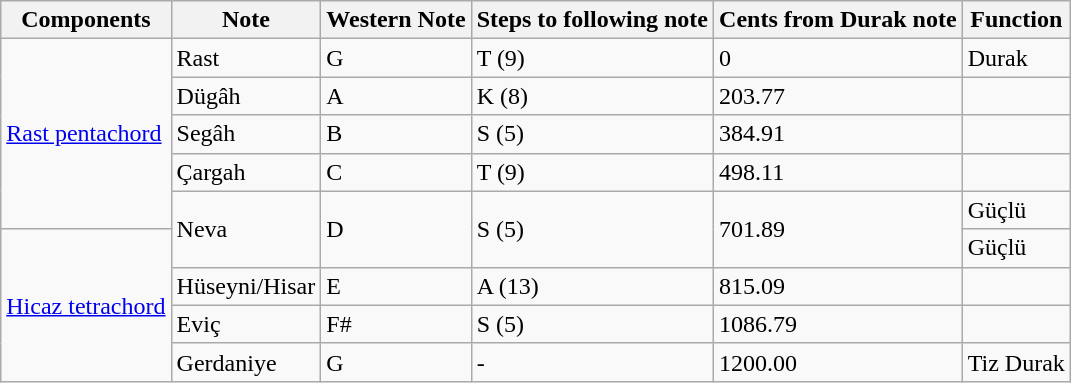<table class="wikitable">
<tr>
<th>Components</th>
<th>Note</th>
<th>Western Note</th>
<th>Steps to following note</th>
<th>Cents from Durak note</th>
<th>Function</th>
</tr>
<tr>
<td rowspan="5"><a href='#'>Rast pentachord</a></td>
<td>Rast</td>
<td>G</td>
<td>T (9)</td>
<td>0</td>
<td>Durak</td>
</tr>
<tr>
<td>Dügâh</td>
<td>A</td>
<td>K (8)</td>
<td>203.77</td>
<td></td>
</tr>
<tr>
<td>Segâh</td>
<td>B</td>
<td>S (5)</td>
<td>384.91</td>
<td></td>
</tr>
<tr>
<td>Çargah</td>
<td>C</td>
<td>T (9)</td>
<td>498.11</td>
<td></td>
</tr>
<tr>
<td rowspan="2">Neva</td>
<td rowspan="2">D</td>
<td rowspan="2">S (5)</td>
<td rowspan="2">701.89</td>
<td>Güçlü</td>
</tr>
<tr>
<td rowspan="4"><a href='#'>Hicaz tetrachord</a></td>
<td>Güçlü</td>
</tr>
<tr>
<td>Hüseyni/Hisar</td>
<td>E</td>
<td>A (13)</td>
<td>815.09</td>
<td></td>
</tr>
<tr>
<td>Eviç</td>
<td>F#</td>
<td>S (5)</td>
<td>1086.79</td>
<td></td>
</tr>
<tr>
<td>Gerdaniye</td>
<td>G</td>
<td>-</td>
<td>1200.00</td>
<td>Tiz Durak</td>
</tr>
</table>
